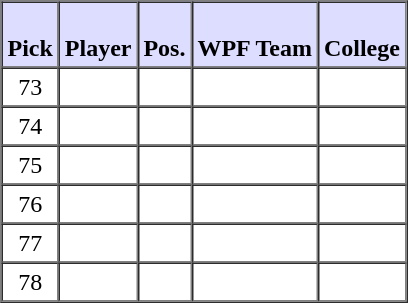<table style="text-align: center" border="1" cellpadding="3" cellspacing="0">
<tr>
<th style="background:#ddf;"><br>Pick</th>
<th style="background:#ddf;"><br>Player</th>
<th style="background:#ddf;"><br>Pos.</th>
<th style="background:#ddf;"><br>WPF Team</th>
<th style="background:#ddf;"><br>College</th>
</tr>
<tr>
<td>73</td>
<td></td>
<td></td>
<td></td>
<td></td>
</tr>
<tr>
<td>74</td>
<td></td>
<td></td>
<td></td>
<td></td>
</tr>
<tr>
<td>75</td>
<td></td>
<td></td>
<td></td>
<td></td>
</tr>
<tr>
<td>76</td>
<td></td>
<td></td>
<td></td>
<td></td>
</tr>
<tr>
<td>77</td>
<td></td>
<td></td>
<td></td>
<td></td>
</tr>
<tr>
<td>78</td>
<td></td>
<td></td>
<td></td>
<td></td>
</tr>
</table>
